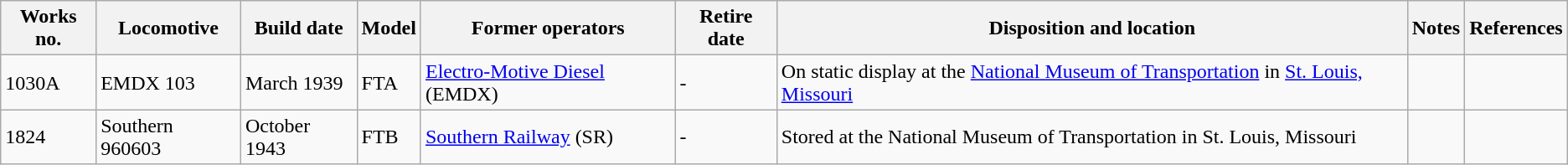<table class="wikitable">
<tr>
<th>Works no.</th>
<th>Locomotive</th>
<th>Build date</th>
<th>Model</th>
<th>Former operators</th>
<th>Retire date</th>
<th>Disposition and location</th>
<th>Notes</th>
<th>References</th>
</tr>
<tr>
<td>1030A</td>
<td>EMDX 103</td>
<td>March 1939</td>
<td>FTA</td>
<td><a href='#'>Electro-Motive Diesel</a> (EMDX)</td>
<td>-</td>
<td>On static display at the <a href='#'>National Museum of Transportation</a> in <a href='#'>St. Louis, Missouri</a></td>
<td></td>
<td></td>
</tr>
<tr>
<td>1824</td>
<td>Southern 960603</td>
<td>October 1943</td>
<td>FTB</td>
<td><a href='#'>Southern Railway</a> (SR)</td>
<td>-</td>
<td>Stored at the National Museum of Transportation in St. Louis, Missouri</td>
<td></td>
<td></td>
</tr>
</table>
